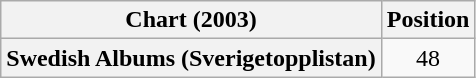<table class="wikitable plainrowheaders" style="text-align:center">
<tr>
<th scope="col">Chart (2003)</th>
<th scope="col">Position</th>
</tr>
<tr>
<th scope="row">Swedish Albums (Sverigetopplistan)</th>
<td>48</td>
</tr>
</table>
